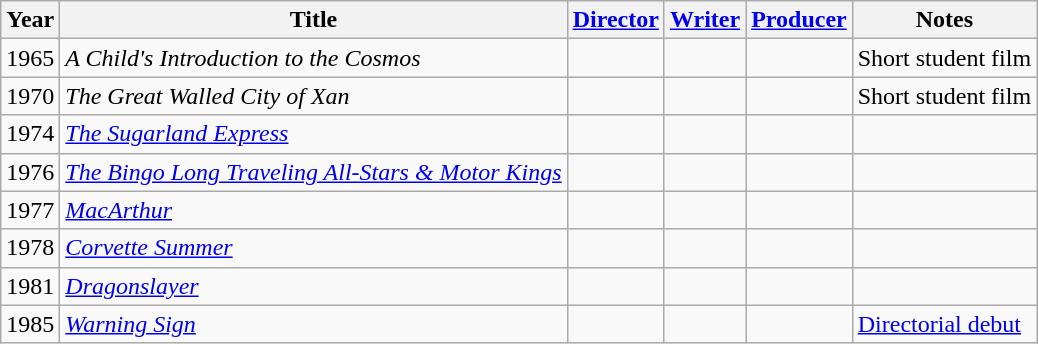<table class="wikitable sortable">
<tr>
<th>Year</th>
<th>Title</th>
<th><a href='#'>Director</a></th>
<th><a href='#'>Writer</a></th>
<th><a href='#'>Producer</a></th>
<th>Notes</th>
</tr>
<tr>
<td>1965</td>
<td><em>A Child's Introduction to the Cosmos</em></td>
<td></td>
<td></td>
<td></td>
<td>Short student film</td>
</tr>
<tr>
<td>1970</td>
<td><em>The Great Walled City of Xan</em></td>
<td></td>
<td></td>
<td></td>
<td>Short student film</td>
</tr>
<tr>
<td>1974</td>
<td><em><a href='#'>The Sugarland Express</a></em></td>
<td></td>
<td></td>
<td></td>
<td></td>
</tr>
<tr>
<td>1976</td>
<td><em><a href='#'>The Bingo Long Traveling All-Stars & Motor Kings</a></em></td>
<td></td>
<td></td>
<td></td>
<td></td>
</tr>
<tr>
<td>1977</td>
<td><em><a href='#'>MacArthur</a></em></td>
<td></td>
<td></td>
<td></td>
<td></td>
</tr>
<tr>
<td>1978</td>
<td><em><a href='#'>Corvette Summer</a></em></td>
<td></td>
<td></td>
<td></td>
<td></td>
</tr>
<tr>
<td>1981</td>
<td><em><a href='#'>Dragonslayer</a></em></td>
<td></td>
<td></td>
<td></td>
<td></td>
</tr>
<tr>
<td>1985</td>
<td><em><a href='#'>Warning Sign</a></em></td>
<td></td>
<td></td>
<td></td>
<td><a href='#'>Directorial debut</a></td>
</tr>
</table>
